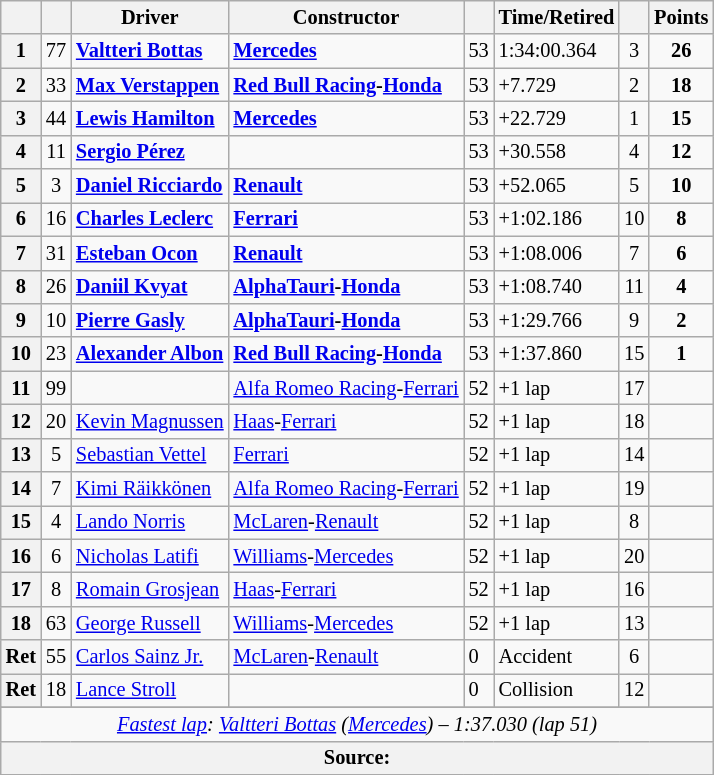<table class="wikitable sortable" style="font-size: 85%;">
<tr>
<th scope="col"></th>
<th scope="col"></th>
<th scope="col">Driver</th>
<th scope="col">Constructor</th>
<th class="unsortable" scope="col"></th>
<th class="unsortable" scope="col">Time/Retired</th>
<th scope="col"></th>
<th scope="col">Points</th>
</tr>
<tr>
<th>1</th>
<td align="center">77</td>
<td data-sort-value="bot"><strong> <a href='#'>Valtteri Bottas</a></strong></td>
<td><a href='#'><strong>Mercedes</strong></a></td>
<td>53</td>
<td>1:34:00.364</td>
<td align="center">3</td>
<td align="center"><strong>26</strong></td>
</tr>
<tr>
<th>2</th>
<td align="center">33</td>
<td data-sort-value="ver"><strong> <a href='#'>Max Verstappen</a></strong></td>
<td><strong><a href='#'>Red Bull Racing</a>-<a href='#'>Honda</a></strong></td>
<td>53</td>
<td>+7.729</td>
<td align="center">2</td>
<td align="center"><strong>18</strong></td>
</tr>
<tr>
<th>3</th>
<td align="center">44</td>
<td data-sort-value="ham"><strong> <a href='#'>Lewis Hamilton</a></strong></td>
<td><a href='#'><strong>Mercedes</strong></a></td>
<td>53</td>
<td>+22.729</td>
<td align="center">1</td>
<td align="center"><strong>15</strong></td>
</tr>
<tr>
<th>4</th>
<td align="center">11</td>
<td data-sort-value="per"><strong> <a href='#'>Sergio Pérez</a></strong></td>
<td><strong></strong></td>
<td>53</td>
<td>+30.558</td>
<td align="center">4</td>
<td align="center"><strong>12</strong></td>
</tr>
<tr>
<th>5</th>
<td align="center">3</td>
<td data-sort-value="ric"><strong> <a href='#'>Daniel Ricciardo</a></strong></td>
<td nowrap=""><a href='#'><strong>Renault</strong></a></td>
<td>53</td>
<td>+52.065</td>
<td align="center">5</td>
<td align="center"><strong>10</strong></td>
</tr>
<tr>
<th>6</th>
<td align="center">16</td>
<td data-sort-value="lec"><strong> <a href='#'>Charles Leclerc</a></strong></td>
<td><strong><a href='#'>Ferrari</a></strong></td>
<td>53</td>
<td>+1:02.186</td>
<td align="center">10</td>
<td align="center"><strong>8</strong></td>
</tr>
<tr>
<th>7</th>
<td align="center">31</td>
<td data-sort-value="oco"><strong> <a href='#'>Esteban Ocon</a></strong></td>
<td nowrap=""><a href='#'><strong>Renault</strong></a></td>
<td>53</td>
<td>+1:08.006</td>
<td align="center">7</td>
<td align="center"><strong>6</strong></td>
</tr>
<tr>
<th>8</th>
<td align="center">26</td>
<td data-sort-value="kvy"><strong> <a href='#'>Daniil Kvyat</a></strong></td>
<td><strong><a href='#'>AlphaTauri</a>-<a href='#'>Honda</a></strong></td>
<td>53</td>
<td>+1:08.740</td>
<td align="center">11</td>
<td align="center"><strong>4</strong></td>
</tr>
<tr>
<th>9</th>
<td align="center">10</td>
<td data-sort-value="gas"><strong> <a href='#'>Pierre Gasly</a></strong></td>
<td><strong><a href='#'>AlphaTauri</a>-<a href='#'>Honda</a></strong></td>
<td>53</td>
<td>+1:29.766</td>
<td align="center">9</td>
<td align="center"><strong>2</strong></td>
</tr>
<tr>
<th>10</th>
<td align="center">23</td>
<td data-sort-value="alb"><strong> <a href='#'>Alexander Albon</a></strong></td>
<td><strong><a href='#'>Red Bull Racing</a>-<a href='#'>Honda</a></strong></td>
<td>53</td>
<td>+1:37.860</td>
<td align="center">15</td>
<td align="center"><strong>1</strong></td>
</tr>
<tr>
<th>11</th>
<td align="center">99</td>
<td data-sort-value="gio"></td>
<td><a href='#'>Alfa Romeo Racing</a>-<a href='#'>Ferrari</a></td>
<td>52</td>
<td>+1 lap</td>
<td align="center">17</td>
<td></td>
</tr>
<tr>
<th>12</th>
<td align="center">20</td>
<td data-sort-value="mag"> <a href='#'>Kevin Magnussen</a></td>
<td><a href='#'>Haas</a>-<a href='#'>Ferrari</a></td>
<td>52</td>
<td>+1 lap</td>
<td align="center">18</td>
<td></td>
</tr>
<tr>
<th>13</th>
<td align="center">5</td>
<td data-sort-value="vet"> <a href='#'>Sebastian Vettel</a></td>
<td nowrap=""><a href='#'>Ferrari</a></td>
<td>52</td>
<td nowrap="">+1 lap</td>
<td align="center">14</td>
<td></td>
</tr>
<tr>
<th>14</th>
<td align="center">7</td>
<td data-sort-value="rai"> <a href='#'>Kimi Räikkönen</a></td>
<td><a href='#'>Alfa Romeo Racing</a>-<a href='#'>Ferrari</a></td>
<td>52</td>
<td>+1 lap</td>
<td align="center">19</td>
<td></td>
</tr>
<tr>
<th>15</th>
<td align="center">4</td>
<td data-sort-value="nor"> <a href='#'>Lando Norris</a></td>
<td><a href='#'>McLaren</a>-<a href='#'>Renault</a></td>
<td>52</td>
<td>+1 lap</td>
<td align="center">8</td>
<td></td>
</tr>
<tr>
<th>16</th>
<td align="center">6</td>
<td data-sort-value="lat"> <a href='#'>Nicholas Latifi</a></td>
<td><a href='#'>Williams</a>-<a href='#'>Mercedes</a></td>
<td>52</td>
<td>+1 lap</td>
<td align="center">20</td>
<td></td>
</tr>
<tr>
<th>17</th>
<td align="center">8</td>
<td data-sort-value="gro"> <a href='#'>Romain Grosjean</a></td>
<td><a href='#'>Haas</a>-<a href='#'>Ferrari</a></td>
<td>52</td>
<td>+1 lap</td>
<td align="center">16</td>
<td></td>
</tr>
<tr>
<th>18</th>
<td align="center">63</td>
<td data-sort-value="rus"> <a href='#'>George Russell</a></td>
<td><a href='#'>Williams</a>-<a href='#'>Mercedes</a></td>
<td>52</td>
<td>+1 lap</td>
<td align="center">13</td>
<td></td>
</tr>
<tr>
<th data-sort-value="19">Ret</th>
<td align="center">55</td>
<td data-sort-value="sai"> <a href='#'>Carlos Sainz Jr.</a></td>
<td><a href='#'>McLaren</a>-<a href='#'>Renault</a></td>
<td>0</td>
<td nowrap="">Accident</td>
<td align="center">6</td>
<td></td>
</tr>
<tr>
<th data-sort-value="20">Ret</th>
<td align="center">18</td>
<td data-sort-value="str"> <a href='#'>Lance Stroll</a></td>
<td></td>
<td>0</td>
<td>Collision</td>
<td align="center">12</td>
<td></td>
</tr>
<tr>
</tr>
<tr class="sortbottom">
<td colspan="8" align="center"><em><a href='#'>Fastest lap</a>:  <a href='#'>Valtteri Bottas</a> (<a href='#'>Mercedes</a>) – 1:37.030 (lap 51)</em></td>
</tr>
<tr>
<th colspan="8">Source:</th>
</tr>
<tr>
</tr>
</table>
